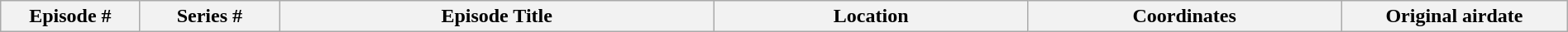<table class="wikitable plainrowheaders" style="width:100%; margin:auto;">
<tr>
<th width="8%">Episode #</th>
<th width="8%">Series #</th>
<th width="25%">Episode Title</th>
<th width="18%">Location</th>
<th width="18%">Coordinates</th>
<th width="13%">Original airdate<br><onlyinclude>













</onlyinclude></th>
</tr>
</table>
